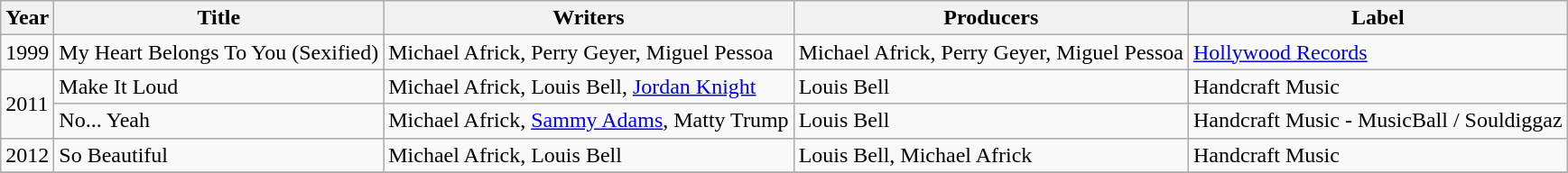<table class="wikitable">
<tr>
<th align="left">Year</th>
<th align="left">Title</th>
<th>Writers</th>
<th>Producers</th>
<th align="left">Label</th>
</tr>
<tr>
<td rowspan="1">1999</td>
<td>My Heart Belongs To You (Sexified)</td>
<td>Michael Africk, Perry Geyer, Miguel Pessoa</td>
<td>Michael Africk, Perry Geyer, Miguel Pessoa</td>
<td><a href='#'>Hollywood Records</a></td>
</tr>
<tr>
<td rowspan="2">2011</td>
<td>Make It Loud</td>
<td>Michael Africk, Louis Bell, <a href='#'>Jordan Knight</a></td>
<td>Louis Bell</td>
<td>Handcraft Music</td>
</tr>
<tr>
<td>No... Yeah </td>
<td>Michael Africk, <a href='#'>Sammy Adams</a>, Matty Trump</td>
<td>Louis Bell</td>
<td>Handcraft Music - MusicBall / Souldiggaz</td>
</tr>
<tr>
<td>2012</td>
<td>So Beautiful</td>
<td>Michael Africk, Louis Bell</td>
<td>Louis Bell, Michael Africk</td>
<td>Handcraft Music</td>
</tr>
<tr>
</tr>
</table>
